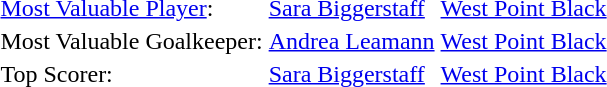<table>
<tr>
<td><a href='#'>Most Valuable Player</a>:</td>
<td><a href='#'>Sara Biggerstaff</a></td>
<td><a href='#'>West Point Black</a></td>
</tr>
<tr>
<td>Most Valuable Goalkeeper:</td>
<td><a href='#'>Andrea Leamann</a></td>
<td><a href='#'>West Point Black</a></td>
</tr>
<tr>
<td>Top Scorer:</td>
<td><a href='#'>Sara Biggerstaff</a></td>
<td><a href='#'>West Point Black</a></td>
</tr>
</table>
